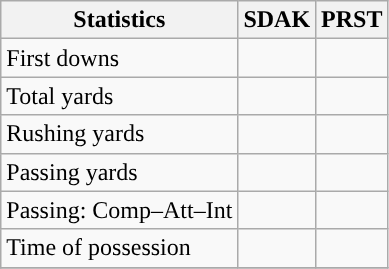<table class="wikitable" style="float: left;">
<tr>
<th>Statistics</th>
<th>SDAK</th>
<th>PRST</th>
</tr>
<tr>
<td>First downs</td>
<td></td>
<td></td>
</tr>
<tr>
<td>Total yards</td>
<td></td>
<td></td>
</tr>
<tr>
<td>Rushing yards</td>
<td></td>
<td></td>
</tr>
<tr>
<td>Passing yards</td>
<td></td>
<td></td>
</tr>
<tr>
<td>Passing: Comp–Att–Int</td>
<td></td>
<td></td>
</tr>
<tr>
<td>Time of possession</td>
<td></td>
<td></td>
</tr>
<tr>
</tr>
</table>
